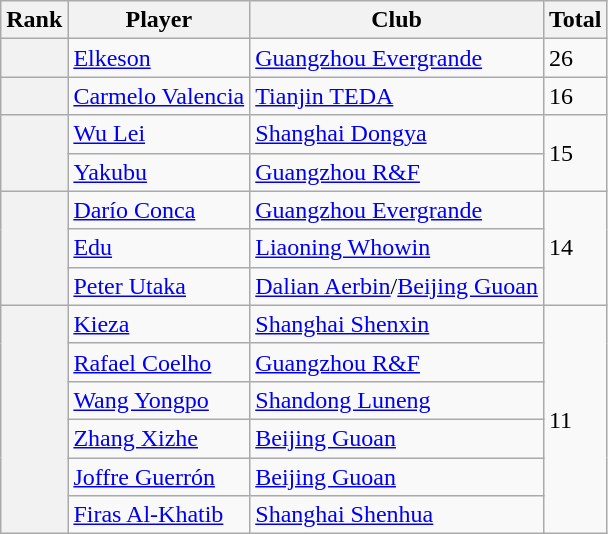<table class=wikitable>
<tr>
<th>Rank</th>
<th>Player</th>
<th>Club</th>
<th>Total</th>
</tr>
<tr>
<th></th>
<td> <a href='#'>Elkeson</a></td>
<td><a href='#'>Guangzhou Evergrande</a></td>
<td>26</td>
</tr>
<tr>
<th></th>
<td> <a href='#'>Carmelo Valencia</a></td>
<td><a href='#'>Tianjin TEDA</a></td>
<td>16</td>
</tr>
<tr>
<th rowspan=2></th>
<td> <a href='#'>Wu Lei</a></td>
<td><a href='#'>Shanghai Dongya</a></td>
<td rowspan=2>15</td>
</tr>
<tr>
<td> <a href='#'>Yakubu</a></td>
<td><a href='#'>Guangzhou R&F</a></td>
</tr>
<tr>
<th rowspan=3></th>
<td> <a href='#'>Darío Conca</a></td>
<td><a href='#'>Guangzhou Evergrande</a></td>
<td rowspan=3>14</td>
</tr>
<tr>
<td> <a href='#'>Edu</a></td>
<td><a href='#'>Liaoning Whowin</a></td>
</tr>
<tr>
<td> <a href='#'>Peter Utaka</a></td>
<td><a href='#'>Dalian Aerbin</a>/<a href='#'>Beijing Guoan</a></td>
</tr>
<tr>
<th rowspan=6></th>
<td> <a href='#'>Kieza</a></td>
<td><a href='#'>Shanghai Shenxin</a></td>
<td rowspan=6>11</td>
</tr>
<tr>
<td> <a href='#'>Rafael Coelho</a></td>
<td><a href='#'>Guangzhou R&F</a></td>
</tr>
<tr>
<td> <a href='#'>Wang Yongpo</a></td>
<td><a href='#'>Shandong Luneng</a></td>
</tr>
<tr>
<td> <a href='#'>Zhang Xizhe</a></td>
<td><a href='#'>Beijing Guoan</a></td>
</tr>
<tr>
<td> <a href='#'>Joffre Guerrón</a></td>
<td><a href='#'>Beijing Guoan</a></td>
</tr>
<tr>
<td> <a href='#'>Firas Al-Khatib</a></td>
<td><a href='#'>Shanghai Shenhua</a></td>
</tr>
</table>
